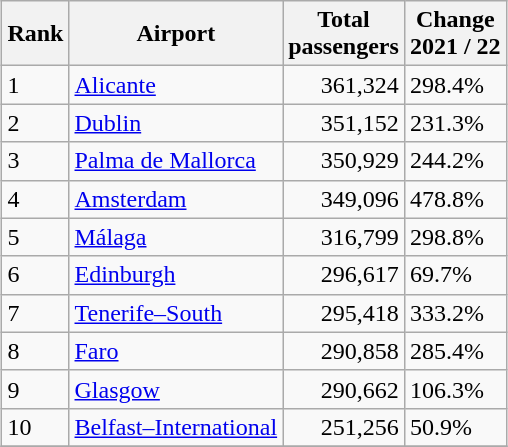<table class="wikitable sortable" style="margin:1em auto;">
<tr>
<th>Rank</th>
<th>Airport</th>
<th>Total <br>passengers</th>
<th>Change<br>2021 / 22</th>
</tr>
<tr>
<td>1</td>
<td><a href='#'>Alicante</a></td>
<td align='right'>361,324</td>
<td> 298.4%</td>
</tr>
<tr>
<td>2</td>
<td><a href='#'>Dublin</a></td>
<td align='right'>351,152</td>
<td> 231.3%</td>
</tr>
<tr>
<td>3</td>
<td><a href='#'>Palma de Mallorca</a></td>
<td align='right'>350,929</td>
<td> 244.2%</td>
</tr>
<tr>
<td>4</td>
<td><a href='#'>Amsterdam</a></td>
<td align='right'>349,096</td>
<td> 478.8%</td>
</tr>
<tr>
<td>5</td>
<td><a href='#'>Málaga</a></td>
<td align='right'>316,799</td>
<td> 298.8%</td>
</tr>
<tr>
<td>6</td>
<td><a href='#'>Edinburgh</a></td>
<td align='right'>296,617</td>
<td> 69.7%</td>
</tr>
<tr>
<td>7</td>
<td><a href='#'>Tenerife–South</a></td>
<td align='right'>295,418</td>
<td> 333.2%</td>
</tr>
<tr>
<td>8</td>
<td><a href='#'>Faro</a></td>
<td align='right'>290,858</td>
<td> 285.4%</td>
</tr>
<tr>
<td>9</td>
<td><a href='#'>Glasgow</a></td>
<td align='right'>290,662</td>
<td> 106.3%</td>
</tr>
<tr>
<td>10</td>
<td><a href='#'>Belfast–International</a></td>
<td align='right'>251,256</td>
<td> 50.9%</td>
</tr>
<tr>
</tr>
</table>
